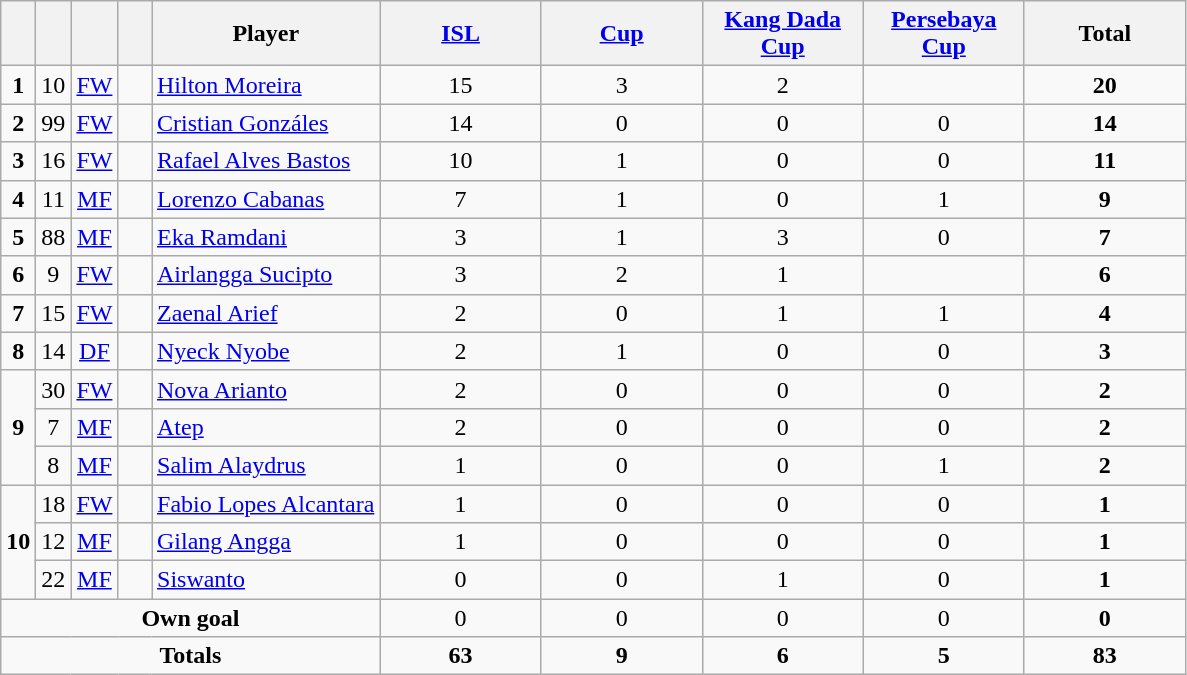<table class="wikitable" style="text-align:center">
<tr>
<th width=15></th>
<th width=15></th>
<th width=15></th>
<th width=15></th>
<th width=145>Player</th>
<th width=100><strong><a href='#'>ISL</a></strong></th>
<th width=100><strong><a href='#'>Cup</a></strong></th>
<th width=100><strong><a href='#'>Kang Dada Cup</a></strong></th>
<th width=100><strong><a href='#'>Persebaya Cup</a></strong></th>
<th width=100>Total</th>
</tr>
<tr>
<td><strong>1</strong></td>
<td>10</td>
<td><a href='#'>FW</a></td>
<td></td>
<td align=left><a href='#'>Hilton Moreira</a></td>
<td>15</td>
<td>3</td>
<td>2</td>
<td></td>
<td><strong>20</strong></td>
</tr>
<tr>
<td><strong>2</strong></td>
<td>99</td>
<td><a href='#'>FW</a></td>
<td></td>
<td align=left><a href='#'>Cristian Gonzáles</a></td>
<td>14</td>
<td>0</td>
<td>0</td>
<td>0</td>
<td><strong>14</strong></td>
</tr>
<tr>
<td><strong>3</strong></td>
<td>16</td>
<td><a href='#'>FW</a></td>
<td></td>
<td align=left><a href='#'>Rafael Alves Bastos</a></td>
<td>10</td>
<td>1</td>
<td>0</td>
<td>0</td>
<td><strong>11</strong></td>
</tr>
<tr>
<td><strong>4</strong></td>
<td>11</td>
<td><a href='#'>MF</a></td>
<td></td>
<td align=left><a href='#'>Lorenzo Cabanas</a></td>
<td>7</td>
<td>1</td>
<td>0</td>
<td>1</td>
<td><strong>9</strong></td>
</tr>
<tr>
<td><strong>5</strong></td>
<td>88</td>
<td><a href='#'>MF</a></td>
<td></td>
<td align=left><a href='#'>Eka Ramdani</a></td>
<td>3</td>
<td>1</td>
<td>3</td>
<td>0</td>
<td><strong>7</strong></td>
</tr>
<tr>
<td><strong>6</strong></td>
<td>9</td>
<td><a href='#'>FW</a></td>
<td></td>
<td align=left><a href='#'>Airlangga Sucipto</a></td>
<td>3</td>
<td>2</td>
<td>1</td>
<td></td>
<td><strong>6</strong></td>
</tr>
<tr>
<td><strong>7</strong></td>
<td>15</td>
<td><a href='#'>FW</a></td>
<td></td>
<td align=left><a href='#'>Zaenal Arief</a></td>
<td>2</td>
<td>0</td>
<td>1</td>
<td>1</td>
<td><strong>4</strong></td>
</tr>
<tr>
<td><strong>8</strong></td>
<td>14</td>
<td><a href='#'>DF</a></td>
<td></td>
<td align=left><a href='#'>Nyeck Nyobe</a></td>
<td>2</td>
<td>1</td>
<td>0</td>
<td>0</td>
<td><strong>3</strong></td>
</tr>
<tr>
<td rowspan=3><strong>9</strong></td>
<td>30</td>
<td><a href='#'>FW</a></td>
<td></td>
<td align=left><a href='#'>Nova Arianto</a></td>
<td>2</td>
<td>0</td>
<td>0</td>
<td>0</td>
<td><strong>2</strong></td>
</tr>
<tr>
<td>7</td>
<td><a href='#'>MF</a></td>
<td></td>
<td align=left><a href='#'>Atep</a></td>
<td>2</td>
<td>0</td>
<td>0</td>
<td>0</td>
<td><strong>2</strong></td>
</tr>
<tr>
<td>8</td>
<td><a href='#'>MF</a></td>
<td></td>
<td align=left><a href='#'>Salim Alaydrus</a></td>
<td>1</td>
<td>0</td>
<td>0</td>
<td>1</td>
<td><strong>2</strong></td>
</tr>
<tr>
<td rowspan=3><strong>10</strong></td>
<td>18</td>
<td><a href='#'>FW</a></td>
<td></td>
<td align=left><a href='#'>Fabio Lopes Alcantara</a></td>
<td>1</td>
<td>0</td>
<td>0</td>
<td>0</td>
<td><strong>1</strong></td>
</tr>
<tr>
<td>12</td>
<td><a href='#'>MF</a></td>
<td></td>
<td align=left><a href='#'>Gilang Angga</a></td>
<td>1</td>
<td>0</td>
<td>0</td>
<td>0</td>
<td><strong>1</strong></td>
</tr>
<tr>
<td>22</td>
<td><a href='#'>MF</a></td>
<td></td>
<td align=left><a href='#'>Siswanto</a></td>
<td>0</td>
<td>0</td>
<td>1</td>
<td>0</td>
<td><strong>1</strong></td>
</tr>
<tr>
<td colspan=5><strong>Own goal</strong></td>
<td>0</td>
<td>0</td>
<td>0</td>
<td>0</td>
<td><strong>0</strong></td>
</tr>
<tr>
<td colspan=5><strong>Totals</strong></td>
<td><strong>63</strong></td>
<td><strong>9</strong></td>
<td><strong>6</strong></td>
<td><strong>5</strong></td>
<td><strong>83</strong></td>
</tr>
</table>
